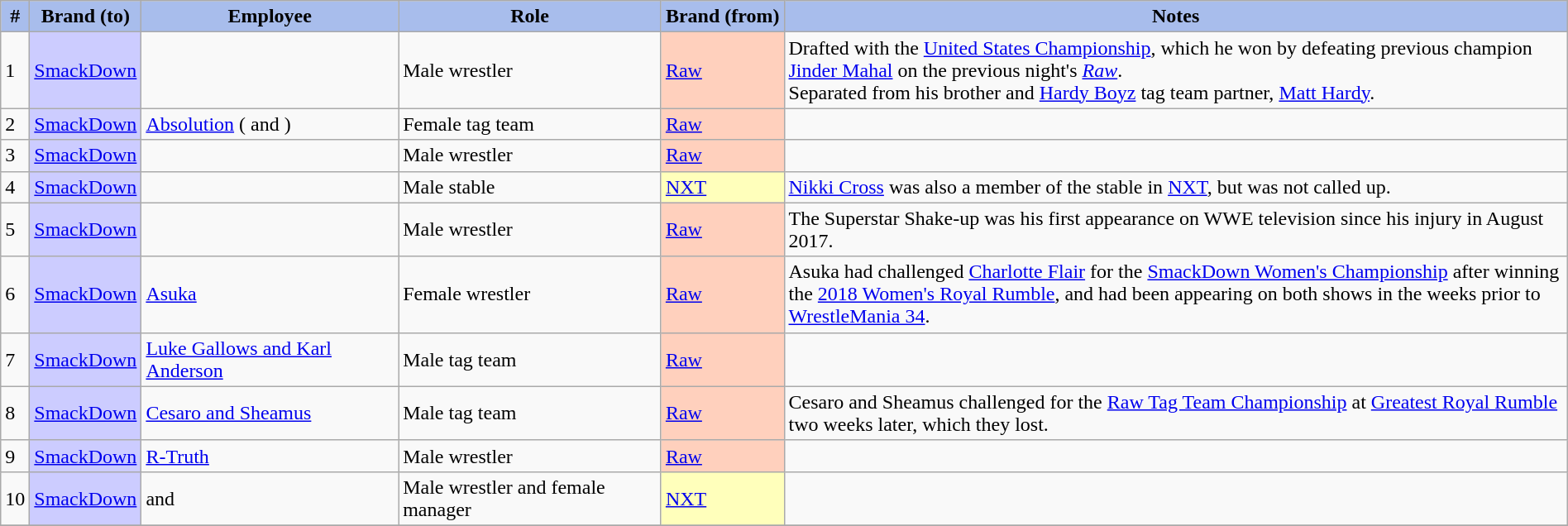<table class="wikitable sortable" style="width: 100%">
<tr>
<th style="background:#A8BDEC;" data-sort-type="number">#</th>
<th style="background:#A8BDEC; white-space: nowrap">Brand (to)</th>
<th style="background:#A8BDEC">Employee<br></th>
<th style="background:#A8BDEC; white-space: nowrap;">Role</th>
<th style="background:#A8BDEC; white-space: nowrap">Brand (from)</th>
<th width=50% style="background:#A8BDEC">Notes</th>
</tr>
<tr>
<td>1</td>
<td style="background: #ccf"><a href='#'>SmackDown</a></td>
<td></td>
<td>Male wrestler</td>
<td style="background: #ffd0bd"><a href='#'>Raw</a></td>
<td>Drafted with the <a href='#'>United States Championship</a>, which he won by defeating previous champion <a href='#'>Jinder Mahal</a> on the previous night's <em><a href='#'>Raw</a></em>.<br>Separated from his brother and <a href='#'>Hardy Boyz</a> tag team partner, <a href='#'>Matt Hardy</a>.</td>
</tr>
<tr>
<td>2</td>
<td style="background: #ccf"><a href='#'>SmackDown</a></td>
<td><a href='#'>Absolution</a> ( and )<br></td>
<td>Female tag team</td>
<td style="background: #ffd0bd"><a href='#'>Raw</a></td>
<td></td>
</tr>
<tr>
<td>3</td>
<td style="background: #ccf"><a href='#'>SmackDown</a></td>
<td><br></td>
<td>Male wrestler</td>
<td style="background: #ffd0bd"><a href='#'>Raw</a></td>
<td></td>
</tr>
<tr>
<td>4</td>
<td style="background: #ccf"><a href='#'>SmackDown</a></td>
<td> <br></td>
<td>Male stable</td>
<td style="background: #ffb"><a href='#'>NXT</a></td>
<td><a href='#'>Nikki Cross</a> was also a member of the stable in <a href='#'>NXT</a>, but was not called up.</td>
</tr>
<tr>
<td>5</td>
<td style="background: #ccf"><a href='#'>SmackDown</a></td>
<td><br></td>
<td>Male wrestler</td>
<td style="background: #ffd0bd"><a href='#'>Raw</a></td>
<td>The Superstar Shake-up was his first appearance on WWE television since his injury in August 2017.</td>
</tr>
<tr>
<td>6</td>
<td style="background: #ccf"><a href='#'>SmackDown</a></td>
<td><a href='#'>Asuka</a><br></td>
<td>Female wrestler</td>
<td style="background: #ffd0bd"><a href='#'>Raw</a></td>
<td>Asuka had challenged <a href='#'>Charlotte Flair</a> for the <a href='#'>SmackDown Women's Championship</a> after winning the <a href='#'>2018 Women's Royal Rumble</a>, and had been appearing on both shows in the weeks prior to <a href='#'>WrestleMania 34</a>.</td>
</tr>
<tr>
<td>7</td>
<td style="background: #ccf"><a href='#'>SmackDown</a></td>
<td><a href='#'>Luke Gallows and Karl Anderson</a><br></td>
<td>Male tag team</td>
<td style="background: #ffd0bd"><a href='#'>Raw</a></td>
<td></td>
</tr>
<tr>
<td>8</td>
<td style="background: #ccf"><a href='#'>SmackDown</a></td>
<td><a href='#'>Cesaro and Sheamus</a><br></td>
<td>Male tag team</td>
<td style="background: #ffd0bd"><a href='#'>Raw</a></td>
<td>Cesaro and Sheamus challenged for the <a href='#'>Raw Tag Team Championship</a> at <a href='#'>Greatest Royal Rumble</a> two weeks later, which they lost.</td>
</tr>
<tr>
<td>9</td>
<td style="background: #ccf"><a href='#'>SmackDown</a></td>
<td><a href='#'>R-Truth</a><br></td>
<td>Male wrestler</td>
<td style="background: #ffd0bd"><a href='#'>Raw</a></td>
<td></td>
</tr>
<tr>
<td>10</td>
<td style="background: #ccf"><a href='#'>SmackDown</a></td>
<td> and <br></td>
<td>Male wrestler and female manager</td>
<td style="background: #ffb"><a href='#'>NXT</a></td>
<td></td>
</tr>
<tr>
</tr>
</table>
